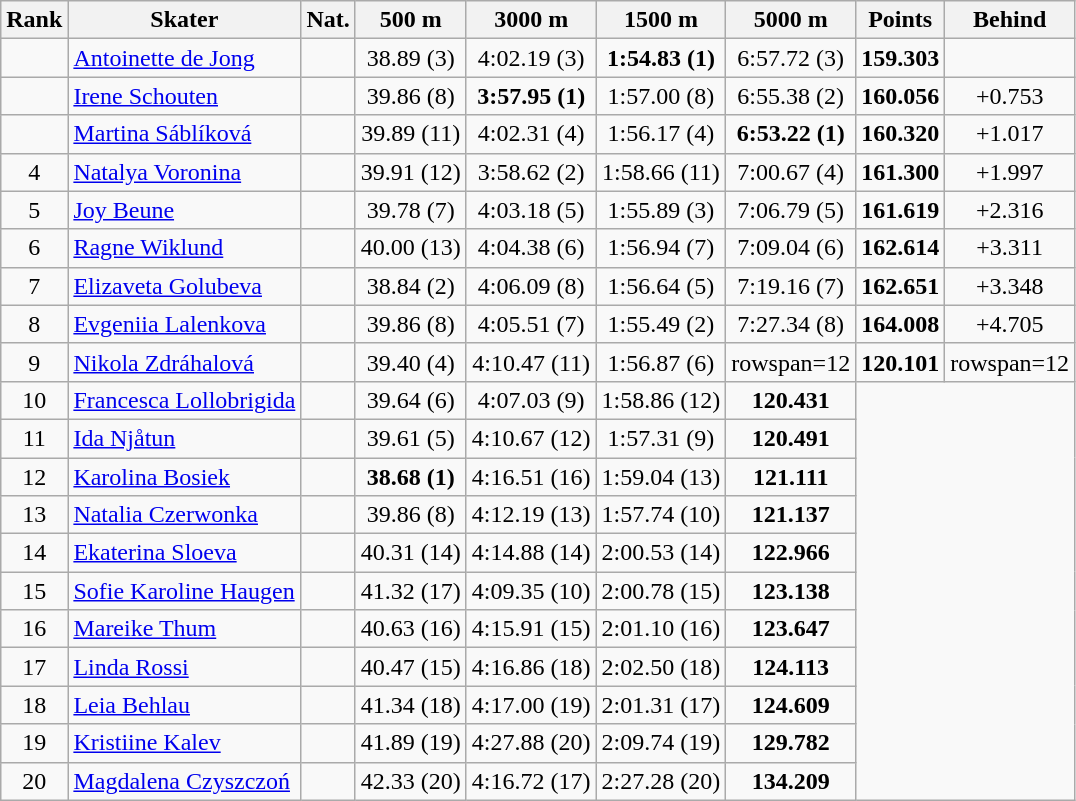<table class="wikitable sortable" style="text-align:center">
<tr align=center>
<th>Rank</th>
<th>Skater</th>
<th>Nat.</th>
<th>500 m</th>
<th>3000 m</th>
<th>1500 m</th>
<th>5000 m</th>
<th>Points</th>
<th>Behind</th>
</tr>
<tr>
<td></td>
<td align=left><a href='#'>Antoinette de Jong</a></td>
<td></td>
<td>38.89 (3)</td>
<td>4:02.19 (3)</td>
<td><strong>1:54.83 (1)</strong></td>
<td>6:57.72 (3)</td>
<td><strong>159.303</strong></td>
<td></td>
</tr>
<tr>
<td></td>
<td align=left><a href='#'>Irene Schouten</a></td>
<td></td>
<td>39.86 (8)</td>
<td><strong>3:57.95 (1)</strong></td>
<td>1:57.00 (8)</td>
<td>6:55.38 (2)</td>
<td><strong>160.056</strong></td>
<td>+0.753</td>
</tr>
<tr>
<td></td>
<td align=left><a href='#'>Martina Sáblíková</a></td>
<td></td>
<td>39.89 (11)</td>
<td>4:02.31 (4)</td>
<td>1:56.17 (4)</td>
<td><strong>6:53.22 (1)</strong></td>
<td><strong>160.320</strong></td>
<td>+1.017</td>
</tr>
<tr>
<td>4</td>
<td align=left><a href='#'>Natalya Voronina</a></td>
<td></td>
<td>39.91 (12)</td>
<td>3:58.62 (2)</td>
<td>1:58.66 (11)</td>
<td>7:00.67 (4)</td>
<td><strong>161.300</strong></td>
<td>+1.997</td>
</tr>
<tr>
<td>5</td>
<td align=left><a href='#'>Joy Beune</a></td>
<td></td>
<td>39.78 (7)</td>
<td>4:03.18 (5)</td>
<td>1:55.89 (3)</td>
<td>7:06.79 (5)</td>
<td><strong>161.619</strong></td>
<td>+2.316</td>
</tr>
<tr>
<td>6</td>
<td align=left><a href='#'>Ragne Wiklund</a></td>
<td></td>
<td>40.00 (13)</td>
<td>4:04.38 (6)</td>
<td>1:56.94 (7)</td>
<td>7:09.04 (6)</td>
<td><strong>162.614</strong></td>
<td>+3.311</td>
</tr>
<tr>
<td>7</td>
<td align=left><a href='#'>Elizaveta Golubeva</a></td>
<td></td>
<td>38.84 (2)</td>
<td>4:06.09 (8)</td>
<td>1:56.64 (5)</td>
<td>7:19.16 (7)</td>
<td><strong>162.651</strong></td>
<td>+3.348</td>
</tr>
<tr>
<td>8</td>
<td align=left><a href='#'>Evgeniia Lalenkova</a></td>
<td></td>
<td>39.86 (8)</td>
<td>4:05.51 (7)</td>
<td>1:55.49 (2)</td>
<td>7:27.34 (8)</td>
<td><strong>164.008</strong></td>
<td>+4.705</td>
</tr>
<tr>
<td>9</td>
<td align=left><a href='#'>Nikola Zdráhalová</a></td>
<td></td>
<td>39.40 (4)</td>
<td>4:10.47 (11)</td>
<td>1:56.87 (6)</td>
<td>rowspan=12 </td>
<td><strong>120.101</strong></td>
<td>rowspan=12 </td>
</tr>
<tr>
<td>10</td>
<td align=left><a href='#'>Francesca Lollobrigida</a></td>
<td></td>
<td>39.64 (6)</td>
<td>4:07.03 (9)</td>
<td>1:58.86 (12)</td>
<td><strong>120.431</strong></td>
</tr>
<tr>
<td>11</td>
<td align=left><a href='#'>Ida Njåtun</a></td>
<td></td>
<td>39.61 (5)</td>
<td>4:10.67 (12)</td>
<td>1:57.31 (9)</td>
<td><strong>120.491</strong></td>
</tr>
<tr>
<td>12</td>
<td align=left><a href='#'>Karolina Bosiek</a></td>
<td></td>
<td><strong>38.68 (1)</strong></td>
<td>4:16.51 (16)</td>
<td>1:59.04 (13)</td>
<td><strong>121.111</strong></td>
</tr>
<tr>
<td>13</td>
<td align=left><a href='#'>Natalia Czerwonka</a></td>
<td></td>
<td>39.86 (8)</td>
<td>4:12.19 (13)</td>
<td>1:57.74 (10)</td>
<td><strong>121.137</strong></td>
</tr>
<tr>
<td>14</td>
<td align=left><a href='#'>Ekaterina Sloeva</a></td>
<td></td>
<td>40.31 (14)</td>
<td>4:14.88 (14)</td>
<td>2:00.53 (14)</td>
<td><strong>122.966</strong></td>
</tr>
<tr>
<td>15</td>
<td align=left><a href='#'>Sofie Karoline Haugen</a></td>
<td></td>
<td>41.32 (17)</td>
<td>4:09.35 (10)</td>
<td>2:00.78 (15)</td>
<td><strong>123.138</strong></td>
</tr>
<tr>
<td>16</td>
<td align=left><a href='#'>Mareike Thum</a></td>
<td></td>
<td>40.63 (16)</td>
<td>4:15.91 (15)</td>
<td>2:01.10 (16)</td>
<td><strong>123.647</strong></td>
</tr>
<tr>
<td>17</td>
<td align=left><a href='#'>Linda Rossi</a></td>
<td></td>
<td>40.47 (15)</td>
<td>4:16.86 (18)</td>
<td>2:02.50 (18)</td>
<td><strong>124.113</strong></td>
</tr>
<tr>
<td>18</td>
<td align=left><a href='#'>Leia Behlau</a></td>
<td></td>
<td>41.34 (18)</td>
<td>4:17.00 (19)</td>
<td>2:01.31 (17)</td>
<td><strong>124.609</strong></td>
</tr>
<tr>
<td>19</td>
<td align=left><a href='#'>Kristiine Kalev</a></td>
<td></td>
<td>41.89 (19)</td>
<td>4:27.88 (20)</td>
<td>2:09.74 (19)</td>
<td><strong>129.782</strong></td>
</tr>
<tr>
<td>20</td>
<td align=left><a href='#'>Magdalena Czyszczoń</a></td>
<td></td>
<td>42.33 (20)</td>
<td>4:16.72 (17)</td>
<td>2:27.28 (20)</td>
<td><strong>134.209</strong></td>
</tr>
</table>
